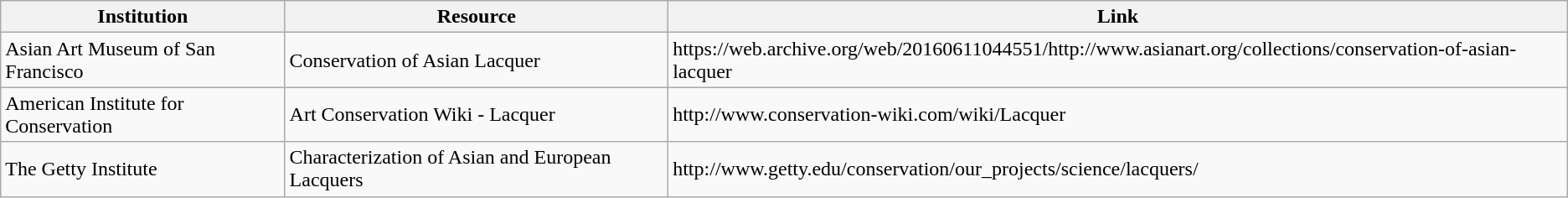<table class="wikitable">
<tr>
<th>Institution</th>
<th>Resource</th>
<th>Link</th>
</tr>
<tr>
<td>Asian Art Museum of San Francisco</td>
<td>Conservation of Asian Lacquer</td>
<td>https://web.archive.org/web/20160611044551/http://www.asianart.org/collections/conservation-of-asian-lacquer</td>
</tr>
<tr>
<td>American Institute for Conservation</td>
<td>Art Conservation Wiki - Lacquer</td>
<td>http://www.conservation-wiki.com/wiki/Lacquer</td>
</tr>
<tr>
<td>The Getty Institute</td>
<td>Characterization of Asian and European Lacquers</td>
<td>http://www.getty.edu/conservation/our_projects/science/lacquers/</td>
</tr>
</table>
